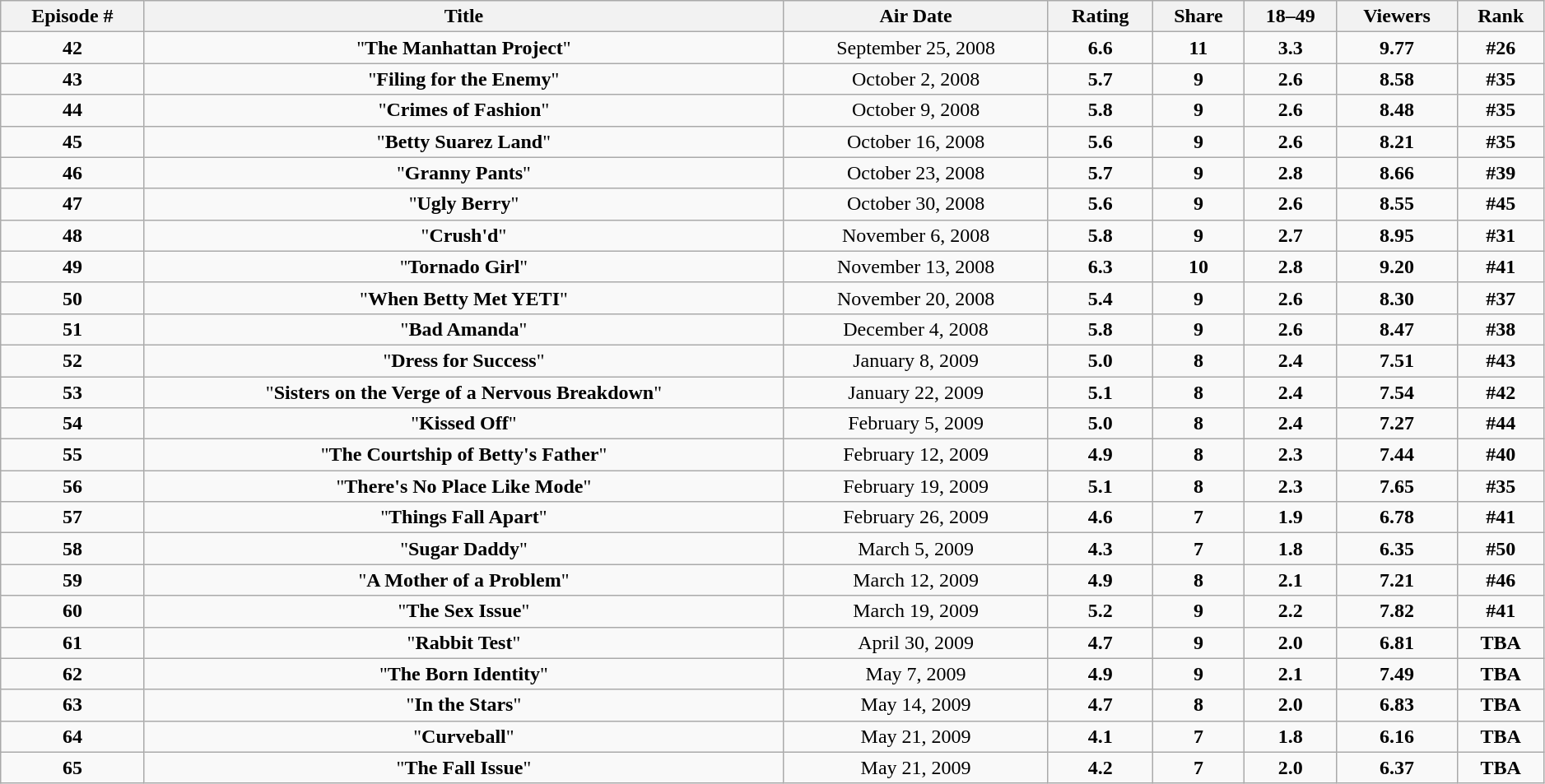<table class="wikitable" style="text-align: center" width="99%">
<tr>
<th>Episode #</th>
<th>Title</th>
<th>Air Date</th>
<th>Rating</th>
<th>Share</th>
<th>18–49</th>
<th>Viewers</th>
<th>Rank</th>
</tr>
<tr>
<td><strong>42</strong></td>
<td>"<strong>The Manhattan Project</strong>"</td>
<td>September 25, 2008</td>
<td><strong>6.6</strong></td>
<td><strong>11</strong></td>
<td><strong>3.3</strong></td>
<td><strong>9.77</strong></td>
<td><strong>#26</strong></td>
</tr>
<tr>
<td><strong>43</strong></td>
<td>"<strong>Filing for the Enemy</strong>"</td>
<td>October 2, 2008</td>
<td><strong>5.7</strong></td>
<td><strong>9</strong></td>
<td><strong>2.6</strong></td>
<td><strong>8.58</strong></td>
<td><strong>#35</strong></td>
</tr>
<tr>
<td><strong>44</strong></td>
<td>"<strong>Crimes of Fashion</strong>"</td>
<td>October 9, 2008</td>
<td><strong>5.8</strong></td>
<td><strong>9</strong></td>
<td><strong>2.6</strong></td>
<td><strong>8.48</strong></td>
<td><strong>#35</strong></td>
</tr>
<tr>
<td><strong>45</strong></td>
<td>"<strong>Betty Suarez Land</strong>"</td>
<td>October 16, 2008</td>
<td><strong>5.6</strong></td>
<td><strong>9</strong></td>
<td><strong>2.6</strong></td>
<td><strong>8.21</strong></td>
<td><strong>#35</strong></td>
</tr>
<tr>
<td><strong>46</strong></td>
<td>"<strong>Granny Pants</strong>"</td>
<td>October 23, 2008</td>
<td><strong>5.7</strong></td>
<td><strong>9</strong></td>
<td><strong>2.8</strong></td>
<td><strong>8.66</strong></td>
<td><strong>#39</strong></td>
</tr>
<tr>
<td><strong>47</strong></td>
<td>"<strong>Ugly Berry</strong>"</td>
<td>October 30, 2008</td>
<td><strong>5.6</strong></td>
<td><strong>9</strong></td>
<td><strong>2.6</strong></td>
<td><strong>8.55</strong></td>
<td><strong>#45</strong></td>
</tr>
<tr>
<td><strong>48</strong></td>
<td>"<strong>Crush'd</strong>"</td>
<td>November 6, 2008</td>
<td><strong>5.8</strong></td>
<td><strong>9</strong></td>
<td><strong>2.7</strong></td>
<td><strong>8.95</strong></td>
<td><strong>#31</strong></td>
</tr>
<tr>
<td><strong>49</strong></td>
<td>"<strong>Tornado Girl</strong>"</td>
<td>November 13, 2008</td>
<td><strong>6.3</strong></td>
<td><strong>10</strong></td>
<td><strong>2.8</strong></td>
<td><strong>9.20</strong></td>
<td><strong>#41</strong></td>
</tr>
<tr>
<td><strong>50</strong></td>
<td>"<strong>When Betty Met YETI</strong>"</td>
<td>November 20, 2008</td>
<td><strong>5.4</strong></td>
<td><strong>9</strong></td>
<td><strong>2.6</strong></td>
<td><strong>8.30</strong></td>
<td><strong>#37</strong></td>
</tr>
<tr>
<td><strong>51</strong></td>
<td>"<strong>Bad Amanda</strong>"</td>
<td>December 4, 2008</td>
<td><strong>5.8</strong></td>
<td><strong>9</strong></td>
<td><strong>2.6</strong></td>
<td><strong>8.47</strong></td>
<td><strong>#38</strong></td>
</tr>
<tr>
<td><strong>52</strong></td>
<td>"<strong>Dress for Success</strong>"</td>
<td>January 8, 2009</td>
<td><strong>5.0</strong></td>
<td><strong>8</strong></td>
<td><strong>2.4</strong></td>
<td><strong>7.51</strong></td>
<td><strong>#43</strong></td>
</tr>
<tr>
<td><strong>53</strong></td>
<td>"<strong>Sisters on the Verge of a Nervous Breakdown</strong>"</td>
<td>January 22, 2009</td>
<td><strong>5.1</strong></td>
<td><strong>8</strong></td>
<td><strong>2.4</strong></td>
<td><strong>7.54</strong></td>
<td><strong>#42</strong></td>
</tr>
<tr>
<td><strong>54</strong></td>
<td>"<strong>Kissed Off</strong>"</td>
<td>February 5, 2009</td>
<td><strong>5.0</strong></td>
<td><strong>8</strong></td>
<td><strong>2.4</strong></td>
<td><strong>7.27</strong></td>
<td><strong>#44</strong></td>
</tr>
<tr>
<td><strong>55</strong></td>
<td>"<strong>The Courtship of Betty's Father</strong>"</td>
<td>February 12, 2009</td>
<td><strong>4.9</strong></td>
<td><strong>8</strong></td>
<td><strong>2.3</strong></td>
<td><strong>7.44</strong></td>
<td><strong>#40</strong></td>
</tr>
<tr>
<td><strong>56</strong></td>
<td>"<strong>There's No Place Like Mode</strong>"</td>
<td>February 19, 2009</td>
<td><strong>5.1</strong></td>
<td><strong>8</strong></td>
<td><strong>2.3</strong></td>
<td><strong>7.65</strong></td>
<td><strong>#35</strong></td>
</tr>
<tr>
<td><strong>57</strong></td>
<td>"<strong>Things Fall Apart</strong>"</td>
<td>February 26, 2009</td>
<td><strong>4.6</strong></td>
<td><strong>7</strong></td>
<td><strong>1.9</strong></td>
<td><strong>6.78</strong></td>
<td><strong>#41</strong></td>
</tr>
<tr>
<td><strong>58</strong></td>
<td>"<strong>Sugar Daddy</strong>"</td>
<td>March 5, 2009</td>
<td><strong>4.3</strong></td>
<td><strong>7</strong></td>
<td><strong>1.8</strong></td>
<td><strong>6.35</strong></td>
<td><strong>#50</strong></td>
</tr>
<tr>
<td><strong>59</strong></td>
<td>"<strong>A Mother of a Problem</strong>"</td>
<td>March 12, 2009</td>
<td><strong>4.9</strong></td>
<td><strong>8</strong></td>
<td><strong>2.1</strong></td>
<td><strong>7.21</strong></td>
<td><strong>#46</strong></td>
</tr>
<tr>
<td><strong>60</strong></td>
<td>"<strong>The Sex Issue</strong>"</td>
<td>March 19, 2009</td>
<td><strong>5.2</strong></td>
<td><strong>9</strong></td>
<td><strong>2.2</strong></td>
<td><strong>7.82</strong></td>
<td><strong>#41</strong></td>
</tr>
<tr>
<td><strong>61</strong></td>
<td>"<strong>Rabbit Test</strong>"</td>
<td>April 30, 2009</td>
<td><strong>4.7</strong></td>
<td><strong>9</strong></td>
<td><strong>2.0</strong></td>
<td><strong>6.81</strong></td>
<td><strong>TBA</strong></td>
</tr>
<tr>
<td><strong>62</strong></td>
<td>"<strong>The Born Identity</strong>"</td>
<td>May 7, 2009</td>
<td><strong>4.9</strong></td>
<td><strong>9</strong></td>
<td><strong>2.1</strong></td>
<td><strong>7.49</strong></td>
<td><strong>TBA</strong></td>
</tr>
<tr>
<td><strong>63</strong></td>
<td>"<strong>In the Stars</strong>"</td>
<td>May 14, 2009</td>
<td><strong>4.7</strong></td>
<td><strong>8</strong></td>
<td><strong>2.0</strong></td>
<td><strong>6.83</strong></td>
<td><strong>TBA</strong></td>
</tr>
<tr>
<td><strong>64</strong></td>
<td>"<strong>Curveball</strong>"</td>
<td>May 21, 2009</td>
<td><strong>4.1</strong></td>
<td><strong>7</strong></td>
<td><strong>1.8</strong></td>
<td><strong>6.16</strong></td>
<td><strong>TBA</strong></td>
</tr>
<tr>
<td><strong>65</strong></td>
<td>"<strong>The Fall Issue</strong>"</td>
<td>May 21, 2009</td>
<td><strong>4.2</strong></td>
<td><strong>7</strong></td>
<td><strong>2.0</strong></td>
<td><strong>6.37</strong></td>
<td><strong>TBA</strong></td>
</tr>
</table>
